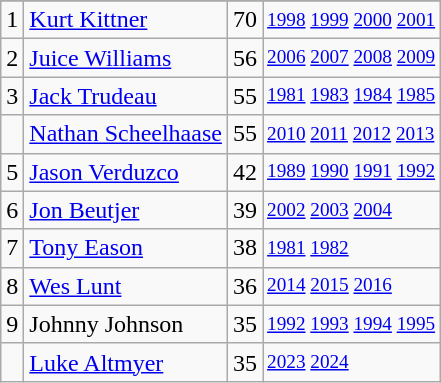<table class="wikitable">
<tr>
</tr>
<tr>
<td>1</td>
<td><a href='#'>Kurt Kittner</a></td>
<td>70</td>
<td style="font-size:80%;"><a href='#'>1998</a> <a href='#'>1999</a> <a href='#'>2000</a> <a href='#'>2001</a></td>
</tr>
<tr>
<td>2</td>
<td><a href='#'>Juice Williams</a></td>
<td>56</td>
<td style="font-size:80%;"><a href='#'>2006</a> <a href='#'>2007</a> <a href='#'>2008</a> <a href='#'>2009</a></td>
</tr>
<tr>
<td>3</td>
<td><a href='#'>Jack Trudeau</a></td>
<td>55</td>
<td style="font-size:80%;"><a href='#'>1981</a> <a href='#'>1983</a> <a href='#'>1984</a> <a href='#'>1985</a></td>
</tr>
<tr>
<td></td>
<td><a href='#'>Nathan Scheelhaase</a></td>
<td>55</td>
<td style="font-size:80%;"><a href='#'>2010</a> <a href='#'>2011</a> <a href='#'>2012</a> <a href='#'>2013</a></td>
</tr>
<tr>
<td>5</td>
<td><a href='#'>Jason Verduzco</a></td>
<td>42</td>
<td style="font-size:80%;"><a href='#'>1989</a> <a href='#'>1990</a> <a href='#'>1991</a> <a href='#'>1992</a></td>
</tr>
<tr>
<td>6</td>
<td><a href='#'>Jon Beutjer</a></td>
<td>39</td>
<td style="font-size:80%;"><a href='#'>2002</a> <a href='#'>2003</a> <a href='#'>2004</a></td>
</tr>
<tr>
<td>7</td>
<td><a href='#'>Tony Eason</a></td>
<td>38</td>
<td style="font-size:80%;"><a href='#'>1981</a> <a href='#'>1982</a></td>
</tr>
<tr>
<td>8</td>
<td><a href='#'>Wes Lunt</a></td>
<td>36</td>
<td style="font-size:80%;"><a href='#'>2014</a> <a href='#'>2015</a> <a href='#'>2016</a></td>
</tr>
<tr>
<td>9</td>
<td>Johnny Johnson</td>
<td>35</td>
<td style="font-size:80%;"><a href='#'>1992</a> <a href='#'>1993</a> <a href='#'>1994</a> <a href='#'>1995</a></td>
</tr>
<tr>
<td></td>
<td><a href='#'>Luke Altmyer</a></td>
<td>35</td>
<td style="font-size:80%;"><a href='#'>2023</a> <a href='#'>2024</a></td>
</tr>
</table>
